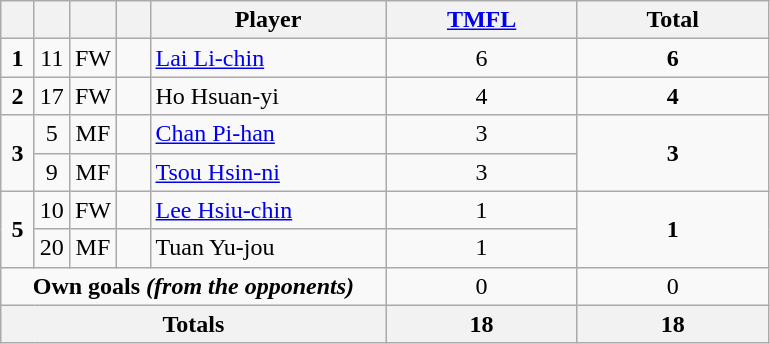<table class="wikitable" style="text-align:center">
<tr>
<th width=15></th>
<th width=15></th>
<th width=15></th>
<th width=15></th>
<th width=150>Player</th>
<th width=120><a href='#'>TMFL</a></th>
<th width=120>Total</th>
</tr>
<tr>
<td><strong>1</strong></td>
<td>11</td>
<td>FW</td>
<td></td>
<td align=left><a href='#'>Lai Li-chin</a></td>
<td>6</td>
<td><strong>6</strong></td>
</tr>
<tr>
<td><strong>2</strong></td>
<td>17</td>
<td>FW</td>
<td></td>
<td align=left>Ho Hsuan-yi</td>
<td>4</td>
<td><strong>4</strong></td>
</tr>
<tr>
<td rowspan=2><strong>3</strong></td>
<td>5</td>
<td>MF</td>
<td></td>
<td align=left><a href='#'>Chan Pi-han</a></td>
<td>3</td>
<td rowspan=2><strong>3</strong></td>
</tr>
<tr>
<td>9</td>
<td>MF</td>
<td></td>
<td align=left><a href='#'>Tsou Hsin-ni</a></td>
<td>3</td>
</tr>
<tr>
<td rowspan=2><strong>5</strong></td>
<td>10</td>
<td>FW</td>
<td></td>
<td align=left><a href='#'>Lee Hsiu-chin</a></td>
<td>1</td>
<td rowspan=2><strong>1</strong></td>
</tr>
<tr>
<td>20</td>
<td>MF</td>
<td></td>
<td align=left>Tuan Yu-jou</td>
<td>1</td>
</tr>
<tr>
<td colspan=5><strong>Own goals <em>(from the opponents)<strong><em></td>
<td></strong>0<strong></td>
<td></strong>0<strong></td>
</tr>
<tr>
<th colspan=5></strong>Totals<strong></th>
<th></strong>18<strong></th>
<th></strong>18<strong></th>
</tr>
</table>
